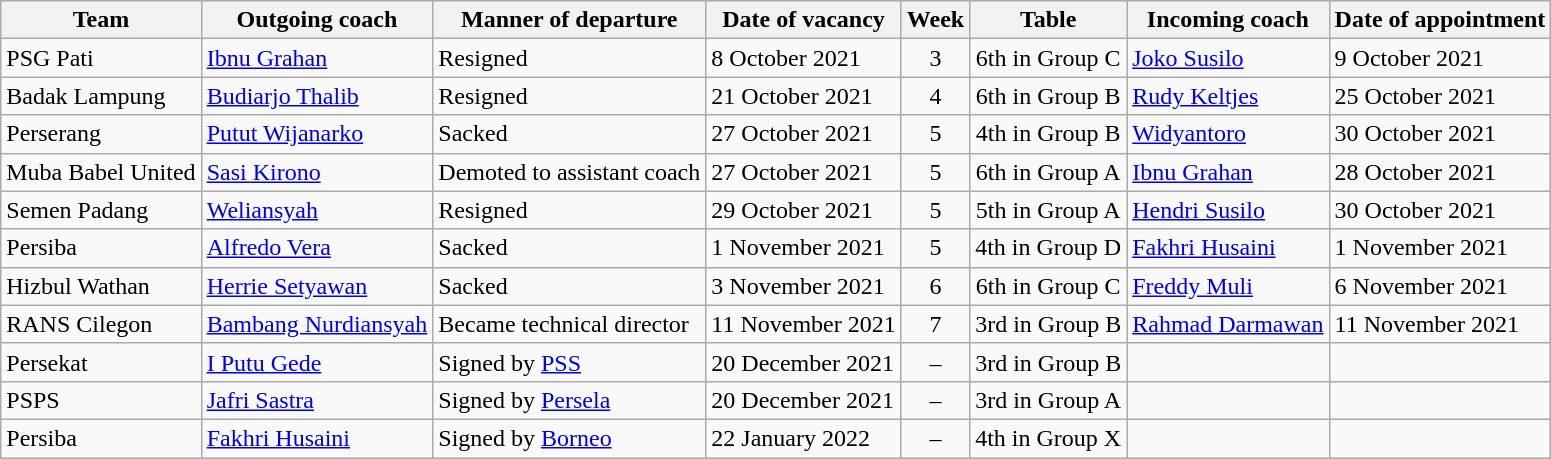<table class="wikitable sortable">
<tr>
<th>Team</th>
<th>Outgoing coach</th>
<th>Manner of departure</th>
<th>Date of vacancy</th>
<th>Week</th>
<th>Table</th>
<th>Incoming coach</th>
<th>Date of appointment</th>
</tr>
<tr>
<td>PSG Pati</td>
<td> <a href='#'>Ibnu Grahan</a></td>
<td>Resigned</td>
<td>8 October 2021</td>
<td style="text-align: center;">3</td>
<td style="text-align: center;">6th in Group C</td>
<td> <a href='#'>Joko Susilo</a></td>
<td>9 October 2021</td>
</tr>
<tr>
<td>Badak Lampung</td>
<td> <a href='#'>Budiarjo Thalib</a></td>
<td>Resigned</td>
<td>21 October 2021</td>
<td style="text-align: center;">4</td>
<td style="text-align: center;">6th in Group B</td>
<td> <a href='#'>Rudy Keltjes</a></td>
<td>25 October 2021</td>
</tr>
<tr>
<td>Perserang</td>
<td> <a href='#'>Putut Wijanarko</a></td>
<td>Sacked</td>
<td>27 October 2021</td>
<td style="text-align: center;">5</td>
<td style="text-align: center;">4th in Group B</td>
<td> <a href='#'>Widyantoro</a></td>
<td>30 October 2021</td>
</tr>
<tr>
<td>Muba Babel United</td>
<td> <a href='#'>Sasi Kirono</a></td>
<td>Demoted to assistant coach</td>
<td>27 October 2021</td>
<td style="text-align: center;">5</td>
<td style="text-align: center;">6th in Group A</td>
<td> <a href='#'>Ibnu Grahan</a></td>
<td>28 October 2021</td>
</tr>
<tr>
<td>Semen Padang</td>
<td> <a href='#'>Weliansyah</a></td>
<td>Resigned</td>
<td>29 October 2021</td>
<td style="text-align: center;">5</td>
<td style="text-align: center;">5th in Group A</td>
<td> <a href='#'>Hendri Susilo</a></td>
<td>30 October 2021</td>
</tr>
<tr>
<td>Persiba</td>
<td> <a href='#'>Alfredo Vera</a></td>
<td>Sacked</td>
<td>1 November 2021</td>
<td style="text-align: center;">5</td>
<td style="text-align: center;">4th in Group D</td>
<td> <a href='#'>Fakhri Husaini</a></td>
<td>1 November 2021</td>
</tr>
<tr>
<td>Hizbul Wathan</td>
<td> <a href='#'>Herrie Setyawan</a></td>
<td>Sacked</td>
<td>3 November 2021</td>
<td style="text-align: center;">6</td>
<td style="text-align: center;">6th in Group C</td>
<td> <a href='#'>Freddy Muli</a></td>
<td>6 November 2021</td>
</tr>
<tr>
<td>RANS Cilegon</td>
<td> <a href='#'>Bambang Nurdiansyah</a></td>
<td>Became technical director</td>
<td>11 November 2021</td>
<td style="text-align: center;">7</td>
<td style="text-align: center;">3rd in Group B</td>
<td> <a href='#'>Rahmad Darmawan</a></td>
<td>11 November 2021</td>
</tr>
<tr>
<td>Persekat</td>
<td> <a href='#'>I Putu Gede</a></td>
<td>Signed by <a href='#'>PSS</a></td>
<td>20 December 2021</td>
<td style="text-align: center;">–</td>
<td style="text-align: center;">3rd in Group B</td>
<td></td>
<td></td>
</tr>
<tr>
<td>PSPS</td>
<td> <a href='#'>Jafri Sastra</a></td>
<td>Signed by <a href='#'>Persela</a></td>
<td>20 December 2021</td>
<td style="text-align: center;">–</td>
<td style="text-align: center;">3rd in Group A</td>
<td></td>
<td></td>
</tr>
<tr>
<td>Persiba</td>
<td> <a href='#'>Fakhri Husaini</a></td>
<td>Signed by <a href='#'>Borneo</a></td>
<td>22 January 2022</td>
<td style="text-align: center;">–</td>
<td style="text-align: center;">4th in Group X</td>
<td></td>
<td></td>
</tr>
</table>
